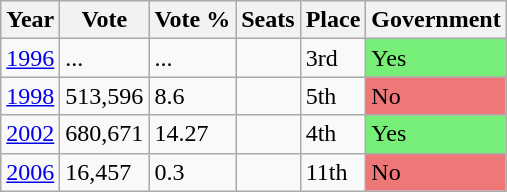<table class="wikitable">
<tr>
<th>Year</th>
<th>Vote</th>
<th>Vote %</th>
<th>Seats</th>
<th>Place</th>
<th>Government</th>
</tr>
<tr>
<td><a href='#'>1996</a></td>
<td>...</td>
<td>...</td>
<td></td>
<td>3rd</td>
<td No style="background-color:#77EE77">Yes</td>
</tr>
<tr>
<td><a href='#'>1998</a></td>
<td>513,596</td>
<td>8.6</td>
<td></td>
<td>5th</td>
<td style="background-color:#EE7777">No</td>
</tr>
<tr>
<td><a href='#'>2002</a></td>
<td>680,671</td>
<td>14.27</td>
<td></td>
<td>4th</td>
<td No style="background-color:#77EE77">Yes</td>
</tr>
<tr>
<td><a href='#'>2006</a></td>
<td>16,457</td>
<td>0.3</td>
<td></td>
<td>11th</td>
<td style="background-color:#EE7777">No</td>
</tr>
</table>
